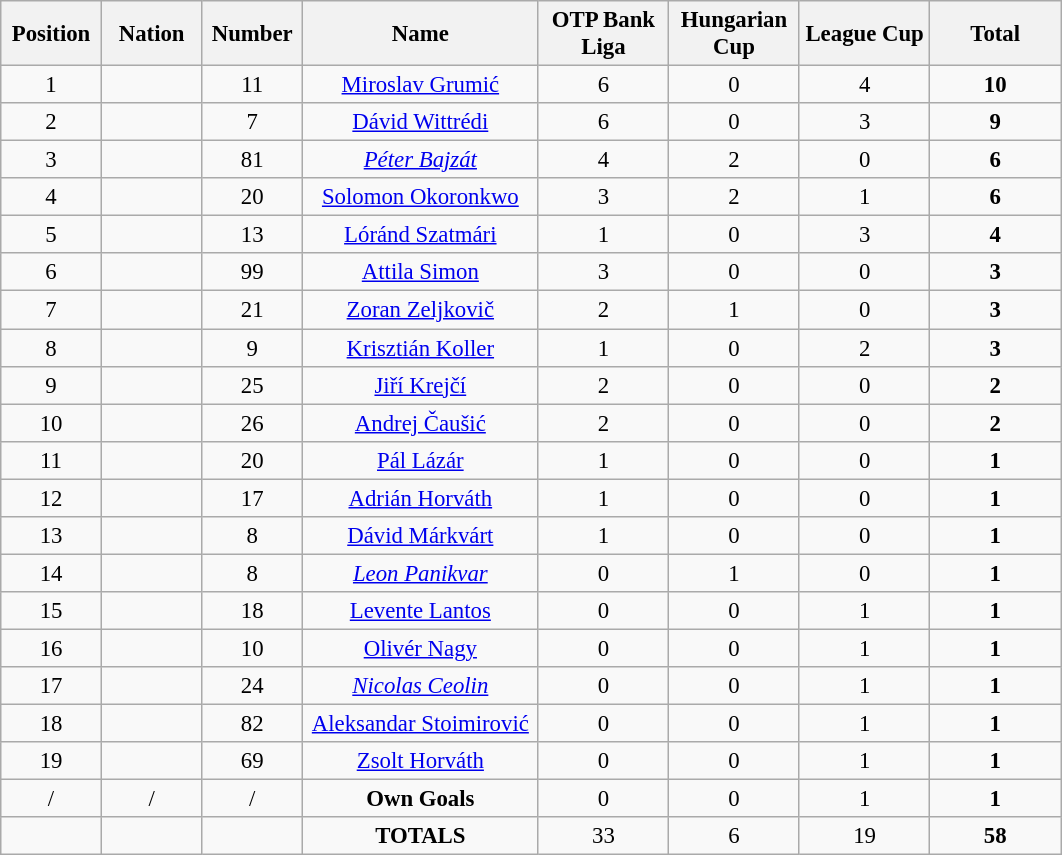<table class="wikitable" style="font-size: 95%; text-align: center;">
<tr>
<th width=60>Position</th>
<th width=60>Nation</th>
<th width=60>Number</th>
<th width=150>Name</th>
<th width=80>OTP Bank Liga</th>
<th width=80>Hungarian Cup</th>
<th width=80>League Cup</th>
<th width=80>Total</th>
</tr>
<tr>
<td>1</td>
<td></td>
<td>11</td>
<td><a href='#'>Miroslav Grumić</a></td>
<td>6</td>
<td>0</td>
<td>4</td>
<td><strong>10</strong></td>
</tr>
<tr>
<td>2</td>
<td></td>
<td>7</td>
<td><a href='#'>Dávid Wittrédi</a></td>
<td>6</td>
<td>0</td>
<td>3</td>
<td><strong>9</strong></td>
</tr>
<tr>
<td>3</td>
<td></td>
<td>81</td>
<td><em><a href='#'>Péter Bajzát</a></em></td>
<td>4</td>
<td>2</td>
<td>0</td>
<td><strong>6</strong></td>
</tr>
<tr>
<td>4</td>
<td></td>
<td>20</td>
<td><a href='#'>Solomon Okoronkwo</a></td>
<td>3</td>
<td>2</td>
<td>1</td>
<td><strong>6</strong></td>
</tr>
<tr>
<td>5</td>
<td></td>
<td>13</td>
<td><a href='#'>Lóránd Szatmári</a></td>
<td>1</td>
<td>0</td>
<td>3</td>
<td><strong>4</strong></td>
</tr>
<tr>
<td>6</td>
<td></td>
<td>99</td>
<td><a href='#'>Attila Simon</a></td>
<td>3</td>
<td>0</td>
<td>0</td>
<td><strong>3</strong></td>
</tr>
<tr>
<td>7</td>
<td></td>
<td>21</td>
<td><a href='#'>Zoran Zeljkovič</a></td>
<td>2</td>
<td>1</td>
<td>0</td>
<td><strong>3</strong></td>
</tr>
<tr>
<td>8</td>
<td></td>
<td>9</td>
<td><a href='#'>Krisztián Koller</a></td>
<td>1</td>
<td>0</td>
<td>2</td>
<td><strong>3</strong></td>
</tr>
<tr>
<td>9</td>
<td></td>
<td>25</td>
<td><a href='#'>Jiří Krejčí</a></td>
<td>2</td>
<td>0</td>
<td>0</td>
<td><strong>2</strong></td>
</tr>
<tr>
<td>10</td>
<td></td>
<td>26</td>
<td><a href='#'>Andrej Čaušić</a></td>
<td>2</td>
<td>0</td>
<td>0</td>
<td><strong>2</strong></td>
</tr>
<tr>
<td>11</td>
<td></td>
<td>20</td>
<td><a href='#'>Pál Lázár</a></td>
<td>1</td>
<td>0</td>
<td>0</td>
<td><strong>1</strong></td>
</tr>
<tr>
<td>12</td>
<td></td>
<td>17</td>
<td><a href='#'>Adrián Horváth</a></td>
<td>1</td>
<td>0</td>
<td>0</td>
<td><strong>1</strong></td>
</tr>
<tr>
<td>13</td>
<td></td>
<td>8</td>
<td><a href='#'>Dávid Márkvárt</a></td>
<td>1</td>
<td>0</td>
<td>0</td>
<td><strong>1</strong></td>
</tr>
<tr>
<td>14</td>
<td></td>
<td>8</td>
<td><em><a href='#'>Leon Panikvar</a></em></td>
<td>0</td>
<td>1</td>
<td>0</td>
<td><strong>1</strong></td>
</tr>
<tr>
<td>15</td>
<td></td>
<td>18</td>
<td><a href='#'>Levente Lantos</a></td>
<td>0</td>
<td>0</td>
<td>1</td>
<td><strong>1</strong></td>
</tr>
<tr>
<td>16</td>
<td></td>
<td>10</td>
<td><a href='#'>Olivér Nagy</a></td>
<td>0</td>
<td>0</td>
<td>1</td>
<td><strong>1</strong></td>
</tr>
<tr>
<td>17</td>
<td></td>
<td>24</td>
<td><em><a href='#'>Nicolas Ceolin</a></em></td>
<td>0</td>
<td>0</td>
<td>1</td>
<td><strong>1</strong></td>
</tr>
<tr>
<td>18</td>
<td></td>
<td>82</td>
<td><a href='#'>Aleksandar Stoimirović</a></td>
<td>0</td>
<td>0</td>
<td>1</td>
<td><strong>1</strong></td>
</tr>
<tr>
<td>19</td>
<td></td>
<td>69</td>
<td><a href='#'>Zsolt Horváth</a></td>
<td>0</td>
<td>0</td>
<td>1</td>
<td><strong>1</strong></td>
</tr>
<tr>
<td>/</td>
<td>/</td>
<td>/</td>
<td><strong>Own Goals</strong></td>
<td>0</td>
<td>0</td>
<td>1</td>
<td><strong>1</strong></td>
</tr>
<tr>
<td></td>
<td></td>
<td></td>
<td><strong>TOTALS</strong></td>
<td>33</td>
<td>6</td>
<td>19</td>
<td><strong>58</strong></td>
</tr>
</table>
